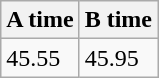<table class="wikitable" border="1" align="upright">
<tr>
<th>A time</th>
<th>B time</th>
</tr>
<tr>
<td>45.55</td>
<td>45.95</td>
</tr>
</table>
